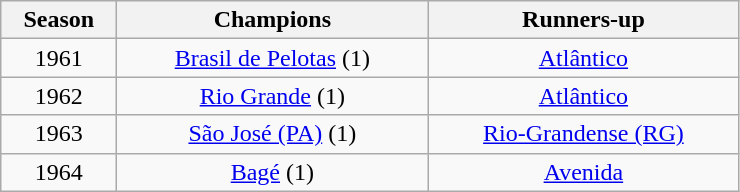<table class="wikitable" style="text-align:center; margin-left:1em;">
<tr>
<th style="width:70px">Season</th>
<th style="width:200px">Champions</th>
<th style="width:200px">Runners-up</th>
</tr>
<tr>
<td>1961</td>
<td><a href='#'>Brasil de Pelotas</a> (1)</td>
<td><a href='#'>Atlântico</a></td>
</tr>
<tr>
<td>1962</td>
<td><a href='#'>Rio Grande</a> (1)</td>
<td><a href='#'>Atlântico</a></td>
</tr>
<tr>
<td>1963</td>
<td><a href='#'>São José (PA)</a> (1)</td>
<td><a href='#'>Rio-Grandense (RG)</a></td>
</tr>
<tr>
<td>1964</td>
<td><a href='#'>Bagé</a> (1)</td>
<td><a href='#'>Avenida</a></td>
</tr>
</table>
